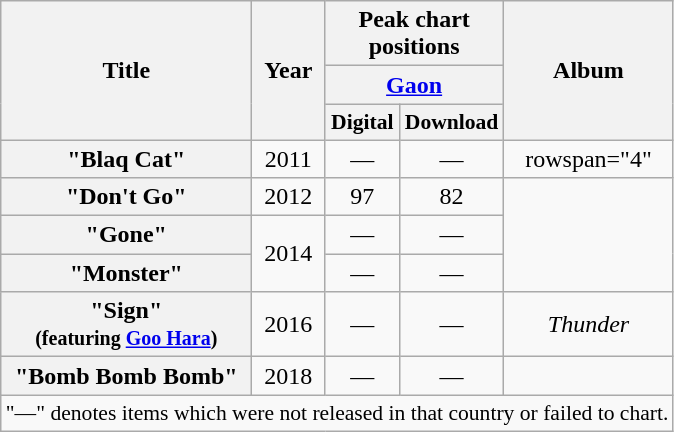<table class="wikitable plainrowheaders" style="text-align:center;" border="1">
<tr>
<th scope="col" rowspan="3" style="width:10em;">Title</th>
<th scope="col" rowspan="3">Year</th>
<th scope="col" colspan="2">Peak chart positions</th>
<th scope="col" rowspan="3">Album</th>
</tr>
<tr>
<th scope="col" colspan="2"><a href='#'>Gaon</a></th>
</tr>
<tr>
<th scope="col" style="width:3em;font-size:90%;">Digital<br></th>
<th scope="col" style="width:3em;font-size:90%;">Download<br></th>
</tr>
<tr>
<th scope="row">"Blaq Cat"</th>
<td>2011</td>
<td>—</td>
<td>—</td>
<td>rowspan="4" </td>
</tr>
<tr>
<th scope="row">"Don't Go"</th>
<td>2012</td>
<td>97</td>
<td>82</td>
</tr>
<tr>
<th scope="row">"Gone"</th>
<td rowspan="2">2014</td>
<td>—</td>
<td>—</td>
</tr>
<tr>
<th scope="row">"Monster"</th>
<td>—</td>
<td>—</td>
</tr>
<tr>
<th scope="row">"Sign"<br><small>(featuring <a href='#'>Goo Hara</a>)</small></th>
<td>2016</td>
<td>—</td>
<td>—</td>
<td><em>Thunder</em></td>
</tr>
<tr>
<th scope=row>"Bomb Bomb Bomb"</th>
<td>2018</td>
<td>—</td>
<td>—</td>
<td></td>
</tr>
<tr>
<td colspan="5" style="font-size:90%">"—" denotes items which were not released in that country or failed to chart.</td>
</tr>
</table>
